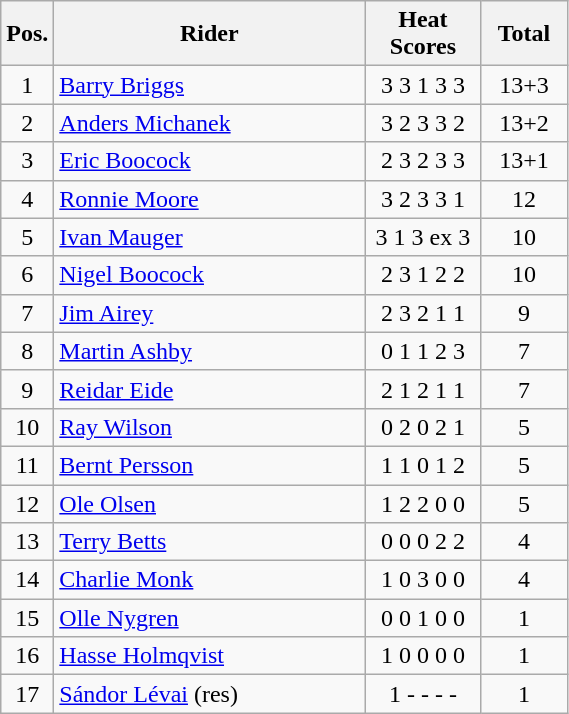<table class=wikitable>
<tr>
<th width=25px>Pos.</th>
<th width=200px>Rider</th>
<th width=70px>Heat Scores</th>
<th width=50px>Total</th>
</tr>
<tr align=center >
<td>1</td>
<td align=left> <a href='#'>Barry Briggs</a></td>
<td>3	3	1	3	3</td>
<td>13+3</td>
</tr>
<tr align=center>
<td>2</td>
<td align=left> <a href='#'>Anders Michanek</a></td>
<td>3	2	3	3	2</td>
<td>13+2</td>
</tr>
<tr align=center>
<td>3</td>
<td align=left> <a href='#'>Eric Boocock</a></td>
<td>2	3	2	3	3</td>
<td>13+1</td>
</tr>
<tr align=center>
<td>4</td>
<td align=left> <a href='#'>Ronnie Moore</a></td>
<td>3	2	3	3	1</td>
<td>12</td>
</tr>
<tr align=center>
<td>5</td>
<td align=left> <a href='#'>Ivan Mauger</a></td>
<td>3	1	3	ex	3</td>
<td>10</td>
</tr>
<tr align=center>
<td>6</td>
<td align=left> <a href='#'>Nigel Boocock</a></td>
<td>2	3	1	2	2</td>
<td>10</td>
</tr>
<tr align=center>
<td>7</td>
<td align=left> <a href='#'>Jim Airey</a></td>
<td>2	3	2	1	1</td>
<td>9</td>
</tr>
<tr align=center>
<td>8</td>
<td align=left> <a href='#'>Martin Ashby</a></td>
<td>0	1	1	2	3</td>
<td>7</td>
</tr>
<tr align=center>
<td>9</td>
<td align=left> <a href='#'>Reidar Eide</a></td>
<td>2	1	2	1	1</td>
<td>7</td>
</tr>
<tr align=center>
<td>10</td>
<td align=left> <a href='#'>Ray Wilson</a></td>
<td>0	2	0	2	1</td>
<td>5</td>
</tr>
<tr align=center>
<td>11</td>
<td align=left> <a href='#'>Bernt Persson</a></td>
<td>1	1	0	1	2</td>
<td>5</td>
</tr>
<tr align=center>
<td>12</td>
<td align=left> <a href='#'>Ole Olsen</a></td>
<td>1	2	2	0	0</td>
<td>5</td>
</tr>
<tr align=center>
<td>13</td>
<td align=left> <a href='#'>Terry Betts</a></td>
<td>0	0	0	2	2</td>
<td>4</td>
</tr>
<tr align=center>
<td>14</td>
<td align=left> <a href='#'>Charlie Monk</a></td>
<td>1	0	3	0	0</td>
<td>4</td>
</tr>
<tr align=center>
<td>15</td>
<td align=left> <a href='#'>Olle Nygren</a></td>
<td>0	0	1	0	0</td>
<td>1</td>
</tr>
<tr align=center>
<td>16</td>
<td align=left> <a href='#'>Hasse Holmqvist</a></td>
<td>1	0	0	0	0</td>
<td>1</td>
</tr>
<tr align=center>
<td>17</td>
<td align=left> <a href='#'>Sándor Lévai</a> (res)</td>
<td>1	-	-	-	-</td>
<td>1</td>
</tr>
</table>
